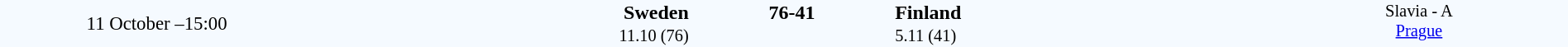<table style="width: 100%; background:#F5FAFF;" cellspacing="0">
<tr>
<td style=font-size:95% align=center rowspan=3 width=20%>11 October –15:00</td>
</tr>
<tr>
<td width=24% align=right><strong>Sweden</strong> </td>
<td align=center width=13%><strong>76-41</strong></td>
<td width=24%> <strong>Finland</strong></td>
<td style=font-size:85% rowspan=3 valign=top align=center>Slavia - A <br><a href='#'>Prague</a></td>
</tr>
<tr style=font-size:85%>
<td align=right>11.10 (76)</td>
<td align=center></td>
<td>5.11 (41)</td>
</tr>
</table>
